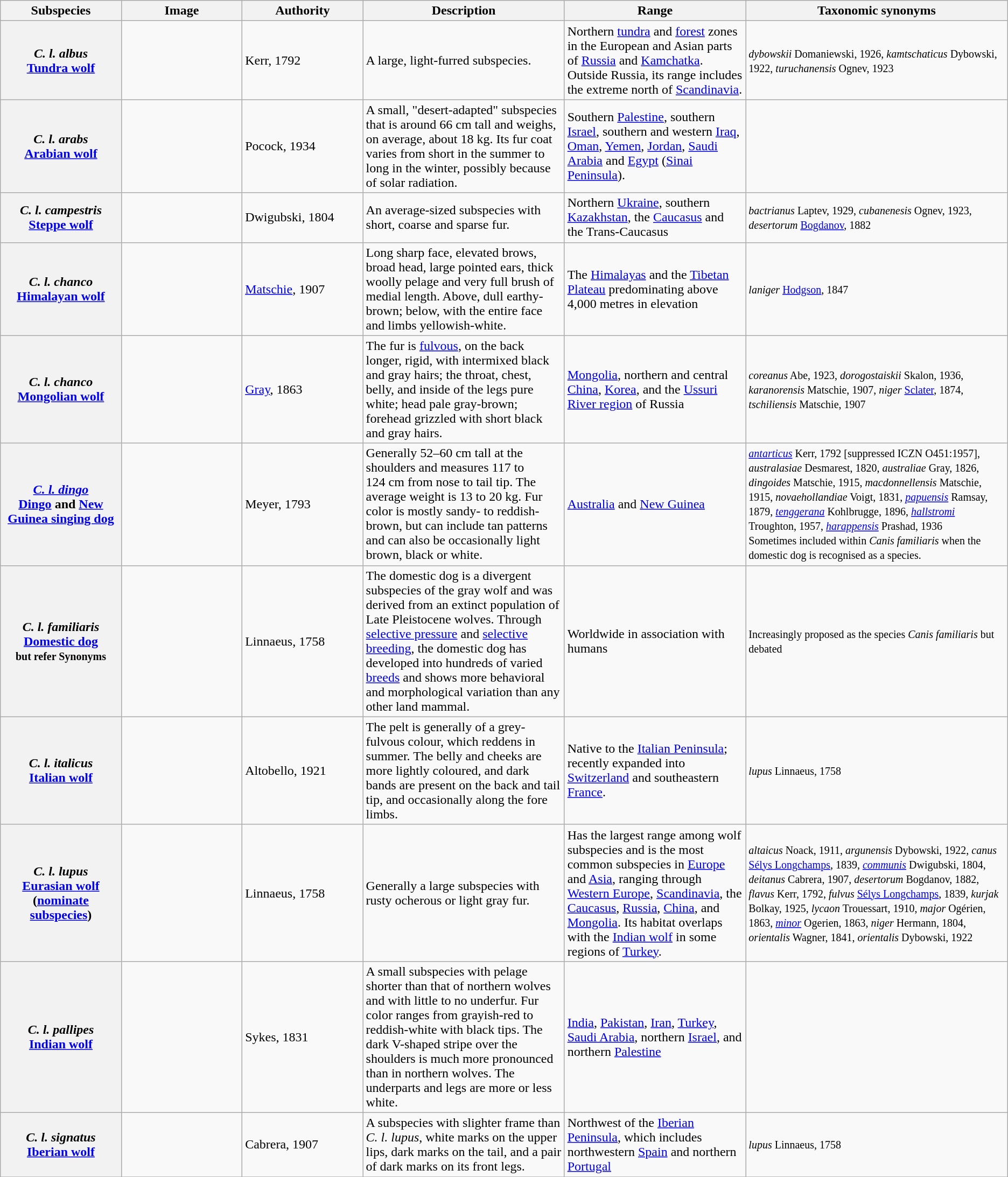<table class="wikitable">
<tr>
<th scope="col" width=12%>Subspecies</th>
<th scope="col" width=12%>Image</th>
<th scope="col" width=12%>Authority</th>
<th scope="col" width=20%>Description</th>
<th scope="col" width=18%>Range</th>
<th scope="col" width=26%>Taxonomic synonyms</th>
</tr>
<tr>
<th scope="row"><em>C. l. albus</em><br><a href='#'>Tundra wolf</a></th>
<td></td>
<td>Kerr, 1792</td>
<td>A large, light-furred subspecies.</td>
<td>Northern <a href='#'>tundra</a> and <a href='#'>forest</a> zones in the European and Asian parts of <a href='#'>Russia</a> and <a href='#'>Kamchatka</a>. Outside Russia, its range includes the extreme north of <a href='#'>Scandinavia</a>.</td>
<td><small><em>dybowskii</em> Domaniewski, 1926, <em>kamtschaticus</em> Dybowski, 1922, <em>turuchanensis</em> Ognev, 1923</small></td>
</tr>
<tr>
<th scope="row"><em>C. l. arabs</em><br><a href='#'>Arabian wolf</a></th>
<td></td>
<td>Pocock, 1934</td>
<td>A small, "desert-adapted" subspecies that is around 66 cm tall and weighs, on average, about 18 kg. Its fur coat varies from short in the summer to long in the winter, possibly because of solar radiation.</td>
<td>Southern <a href='#'>Palestine</a>, southern <a href='#'>Israel</a>, southern and western <a href='#'>Iraq</a>, <a href='#'>Oman</a>, <a href='#'>Yemen</a>, <a href='#'>Jordan</a>, <a href='#'>Saudi Arabia</a> and <a href='#'>Egypt</a> (<a href='#'>Sinai Peninsula</a>).</td>
<td></td>
</tr>
<tr>
<th scope="row"><em>C. l. campestris</em><br><a href='#'>Steppe wolf</a></th>
<td></td>
<td>Dwigubski, 1804</td>
<td>An average-sized subspecies with short, coarse and sparse fur.</td>
<td>Northern <a href='#'>Ukraine</a>, southern <a href='#'>Kazakhstan</a>, the <a href='#'>Caucasus</a> and the Trans-Caucasus</td>
<td><small><em>bactrianus</em> Laptev, 1929, <em>cubanenesis</em> Ognev, 1923, <em>desertorum</em> <a href='#'>Bogdanov</a>, 1882</small></td>
</tr>
<tr>
<th scope="row"><em>C. l. chanco</em><br><a href='#'>Himalayan wolf</a></th>
<td></td>
<td><a href='#'>Matschie</a>, 1907</td>
<td>Long sharp face, elevated brows, broad head, large pointed ears, thick woolly pelage and very full brush of medial length. Above, dull earthy-brown; below, with the entire face and limbs yellowish-white.</td>
<td>The <a href='#'>Himalayas</a> and the <a href='#'>Tibetan Plateau</a> predominating above 4,000 metres in elevation</td>
<td><small><em>laniger</em> <a href='#'>Hodgson</a>, 1847</small></td>
</tr>
<tr>
<th scope="row"><em>C. l. chanco</em><br><a href='#'>Mongolian wolf</a></th>
<td></td>
<td><a href='#'>Gray</a>, 1863</td>
<td>The fur is <a href='#'>fulvous</a>, on the back longer, rigid, with intermixed black and gray hairs; the throat, chest, belly, and inside of the legs pure white; head pale gray-brown; forehead grizzled with short black and gray hairs.</td>
<td><a href='#'>Mongolia</a>, northern and central <a href='#'>China</a>, <a href='#'>Korea</a>, and the <a href='#'>Ussuri River region</a> of Russia</td>
<td><small><em>coreanus</em> Abe, 1923, <em>dorogostaiskii</em> Skalon, 1936, <em>karanorensis</em> Matschie, 1907, <em>niger</em> <a href='#'>Sclater</a>, 1874, <em>tschiliensis</em> Matschie, 1907</small></td>
</tr>
<tr>
<th scope="row"><a href='#'><em>C. l. dingo</em></a><br><a href='#'>Dingo</a> and <a href='#'>New Guinea singing dog</a></th>
<td></td>
<td>Meyer, 1793</td>
<td>Generally 52–60 cm tall at the shoulders and measures 117 to 124 cm from nose to tail tip. The average weight is 13 to 20 kg. Fur color is mostly sandy- to reddish-brown, but can include tan patterns and can also be occasionally light brown, black or white.</td>
<td><a href='#'>Australia</a> and <a href='#'>New Guinea</a></td>
<td><small><em><a href='#'>antarticus</a></em> Kerr, 1792 [suppressed ICZN O451:1957], <em>australasiae</em> Desmarest, 1820, <em>australiae</em> Gray, 1826, <em>dingoides</em> Matschie, 1915, <em>macdonnellensis</em> Matschie, 1915, <em>novaehollandiae</em> Voigt, 1831, <em><a href='#'>papuensis</a></em> Ramsay, 1879, <em><a href='#'>tenggerana</a></em> Kohlbrugge, 1896, <em><a href='#'>hallstromi</a></em> Troughton, 1957, <em><a href='#'>harappensis</a></em> Prashad, 1936</small><br><small>Sometimes included within <em>Canis familiaris</em> when the domestic dog is recognised as a species.</small></td>
</tr>
<tr>
<th scope="row"><em>C. l. familiaris</em><br><a href='#'>Domestic dog</a><br><small>but refer Synonyms</small></th>
<td></td>
<td>Linnaeus, 1758</td>
<td>The domestic dog is a divergent subspecies of the gray wolf and was derived from an extinct population of Late Pleistocene wolves. Through <a href='#'>selective pressure</a> and <a href='#'>selective breeding</a>, the domestic dog has developed into hundreds of varied <a href='#'>breeds</a> and shows more behavioral and morphological variation than any other land mammal.</td>
<td>Worldwide in association with humans</td>
<td><small>Increasingly proposed as the species <em>Canis familiaris</em> but debated</small><br></td>
</tr>
<tr>
<th scope="row"><em>C. l. italicus</em><br><a href='#'>Italian wolf</a></th>
<td></td>
<td>Altobello, 1921</td>
<td>The pelt is generally of a grey-fulvous colour, which reddens in summer. The belly and cheeks are more lightly coloured, and dark bands are present on the back and tail tip, and occasionally along the fore limbs.</td>
<td>Native to the <a href='#'>Italian Peninsula</a>; recently expanded into <a href='#'>Switzerland</a> and southeastern <a href='#'>France</a>.</td>
<td><small><em>lupus</em> Linnaeus, 1758</small></td>
</tr>
<tr>
<th scope="row"><em>C. l. lupus</em><br><a href='#'>Eurasian wolf</a><br>(<a href='#'>nominate subspecies</a>)</th>
<td></td>
<td>Linnaeus, 1758</td>
<td>Generally a large subspecies with rusty ocherous or light gray fur.</td>
<td>Has the largest range among wolf subspecies and is the most common subspecies in <a href='#'>Europe</a> and <a href='#'>Asia</a>, ranging through <a href='#'>Western Europe</a>, <a href='#'>Scandinavia</a>, the <a href='#'>Caucasus</a>, <a href='#'>Russia</a>, <a href='#'>China</a>, and <a href='#'>Mongolia</a>. Its habitat overlaps with the <a href='#'>Indian wolf</a> in some regions of <a href='#'>Turkey</a>.</td>
<td><small><em>altaicus</em> Noack, 1911, <em>argunensis</em> Dybowski, 1922, <em>canus</em> <a href='#'>Sélys Longchamps</a>, 1839, <em><a href='#'>communis</a></em> Dwigubski, 1804, <em>deitanus</em> Cabrera, 1907, <em>desertorum</em> Bogdanov, 1882, <em>flavus</em> Kerr, 1792, <em>fulvus</em> <a href='#'>Sélys Longchamps</a>, 1839, <em>kurjak</em> Bolkay, 1925, <em>lycaon</em> Trouessart, 1910, <em>major</em> Ogérien, 1863, <em><a href='#'>minor</a></em> Ogerien, 1863, <em>niger</em> Hermann, 1804, <em>orientalis</em> Wagner, 1841, <em>orientalis</em> Dybowski, 1922</small></td>
</tr>
<tr>
<th scope="row"><em>C. l. pallipes</em><br><a href='#'>Indian wolf</a></th>
<td></td>
<td>Sykes, 1831</td>
<td>A small subspecies with pelage shorter than that of northern wolves and with little to no underfur. Fur color ranges from grayish-red to reddish-white with black tips. The dark V-shaped stripe over the shoulders is much more pronounced than in northern wolves. The underparts and legs are more or less white.</td>
<td><a href='#'>India</a>, <a href='#'>Pakistan</a>, <a href='#'>Iran</a>, <a href='#'>Turkey</a>, <a href='#'>Saudi Arabia</a>, northern <a href='#'>Israel</a>, and northern <a href='#'>Palestine</a></td>
<td></td>
</tr>
<tr>
<th scope="row"><em>C. l. signatus</em><br><a href='#'>Iberian wolf</a></th>
<td></td>
<td>Cabrera, 1907</td>
<td>A subspecies with slighter frame than <em>C. l. lupus</em>, white marks on the upper lips, dark marks on the tail, and a pair of dark marks on its front legs.</td>
<td>Northwest of the <a href='#'>Iberian Peninsula</a>, which includes northwestern <a href='#'>Spain</a> and northern <a href='#'>Portugal</a></td>
<td><small><em>lupus</em> Linnaeus, 1758</small></td>
</tr>
<tr>
</tr>
</table>
